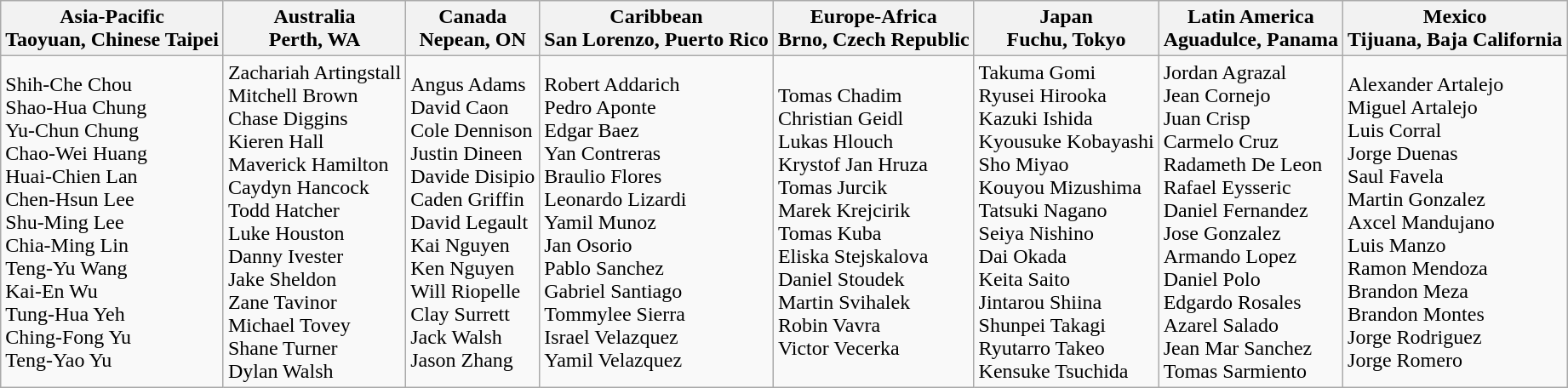<table class="wikitable">
<tr>
<th>Asia-Pacific<br> Taoyuan, Chinese Taipei</th>
<th> Australia<br> Perth, WA</th>
<th> Canada<br> Nepean, ON</th>
<th>Caribbean<br> San Lorenzo, Puerto Rico</th>
<th>Europe-Africa<br> Brno, Czech Republic</th>
<th> Japan<br> Fuchu, Tokyo</th>
<th>Latin America<br> Aguadulce, Panama</th>
<th> Mexico<br> Tijuana, Baja California</th>
</tr>
<tr>
<td>Shih-Che Chou<br>Shao-Hua Chung<br>Yu-Chun Chung<br>Chao-Wei Huang<br>Huai-Chien Lan<br>Chen-Hsun Lee<br>Shu-Ming Lee<br>Chia-Ming Lin<br>Teng-Yu Wang<br>Kai-En Wu<br>Tung-Hua Yeh<br>Ching-Fong Yu<br>Teng-Yao Yu</td>
<td>Zachariah Artingstall<br>Mitchell Brown<br>Chase Diggins<br>Kieren Hall<br>Maverick Hamilton<br>Caydyn Hancock<br>Todd Hatcher<br>Luke Houston<br>Danny Ivester<br>Jake Sheldon<br>Zane Tavinor<br>Michael Tovey<br>Shane Turner<br>Dylan Walsh</td>
<td>Angus Adams<br>David Caon<br>Cole Dennison<br>Justin Dineen<br>Davide Disipio<br>Caden Griffin<br>David Legault<br>Kai Nguyen<br>Ken Nguyen<br>Will Riopelle<br>Clay Surrett<br>Jack Walsh<br>Jason Zhang</td>
<td>Robert Addarich<br>Pedro Aponte<br>Edgar Baez<br>Yan Contreras<br>Braulio Flores<br>Leonardo Lizardi<br>Yamil Munoz<br>Jan Osorio<br>Pablo Sanchez<br>Gabriel Santiago<br>Tommylee Sierra<br>Israel Velazquez<br>Yamil Velazquez</td>
<td>Tomas Chadim<br>Christian Geidl<br>Lukas Hlouch<br>Krystof Jan Hruza<br>Tomas Jurcik<br>Marek Krejcirik<br>Tomas Kuba<br>Eliska Stejskalova<br>Daniel Stoudek<br>Martin Svihalek<br>Robin Vavra<br>Victor Vecerka</td>
<td>Takuma Gomi<br>Ryusei Hirooka<br>Kazuki Ishida<br>Kyousuke Kobayashi<br>Sho Miyao<br>Kouyou Mizushima<br>Tatsuki Nagano<br>Seiya Nishino<br>Dai Okada<br>Keita Saito<br>Jintarou Shiina<br>Shunpei Takagi<br>Ryutarro Takeo<br>Kensuke Tsuchida</td>
<td>Jordan Agrazal<br>Jean Cornejo<br>Juan Crisp<br>Carmelo Cruz<br>Radameth De Leon<br>Rafael Eysseric<br>Daniel Fernandez<br>Jose Gonzalez<br>Armando Lopez<br>Daniel Polo<br>Edgardo Rosales<br>Azarel Salado<br>Jean Mar Sanchez<br>Tomas Sarmiento</td>
<td>Alexander Artalejo<br>Miguel Artalejo<br>Luis Corral<br>Jorge Duenas<br>Saul Favela<br>Martin Gonzalez<br>Axcel Mandujano<br>Luis Manzo<br>Ramon Mendoza<br>Brandon Meza<br>Brandon Montes<br>Jorge Rodriguez<br>Jorge Romero</td>
</tr>
</table>
